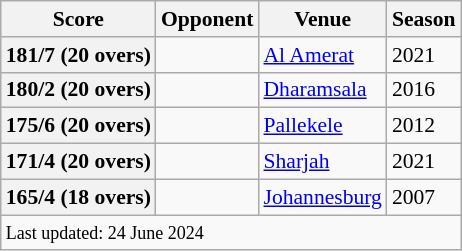<table class="wikitable"style="font-size: 90%">
<tr>
<th>Score</th>
<th>Opponent</th>
<th>Venue</th>
<th>Season</th>
</tr>
<tr>
<th>181/7 (20 overs)</th>
<td></td>
<td><a href='#'>Al Amerat</a></td>
<td>2021</td>
</tr>
<tr>
<th>180/2 (20 overs)</th>
<td></td>
<td><a href='#'>Dharamsala</a></td>
<td>2016</td>
</tr>
<tr>
<th>175/6 (20 overs)</th>
<td></td>
<td><a href='#'>Pallekele</a></td>
<td>2012</td>
</tr>
<tr>
<th>171/4 (20 overs)</th>
<td></td>
<td><a href='#'>Sharjah</a></td>
<td>2021</td>
</tr>
<tr>
<th>165/4 (18 overs)</th>
<td></td>
<td><a href='#'>Johannesburg</a></td>
<td>2007</td>
</tr>
<tr>
<td colspan="4"><small>Last updated: 24 June 2024</small></td>
</tr>
</table>
